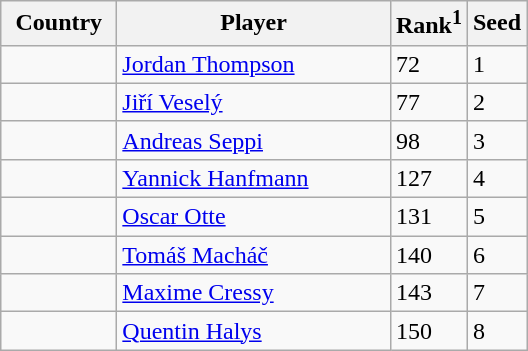<table class="sortable wikitable">
<tr>
<th width="70">Country</th>
<th width="175">Player</th>
<th>Rank<sup>1</sup></th>
<th>Seed</th>
</tr>
<tr>
<td></td>
<td><a href='#'>Jordan Thompson</a></td>
<td>72</td>
<td>1</td>
</tr>
<tr>
<td></td>
<td><a href='#'>Jiří Veselý</a></td>
<td>77</td>
<td>2</td>
</tr>
<tr>
<td></td>
<td><a href='#'>Andreas Seppi</a></td>
<td>98</td>
<td>3</td>
</tr>
<tr>
<td></td>
<td><a href='#'>Yannick Hanfmann</a></td>
<td>127</td>
<td>4</td>
</tr>
<tr>
<td></td>
<td><a href='#'>Oscar Otte</a></td>
<td>131</td>
<td>5</td>
</tr>
<tr>
<td></td>
<td><a href='#'>Tomáš Macháč</a></td>
<td>140</td>
<td>6</td>
</tr>
<tr>
<td></td>
<td><a href='#'>Maxime Cressy</a></td>
<td>143</td>
<td>7</td>
</tr>
<tr>
<td></td>
<td><a href='#'>Quentin Halys</a></td>
<td>150</td>
<td>8</td>
</tr>
</table>
